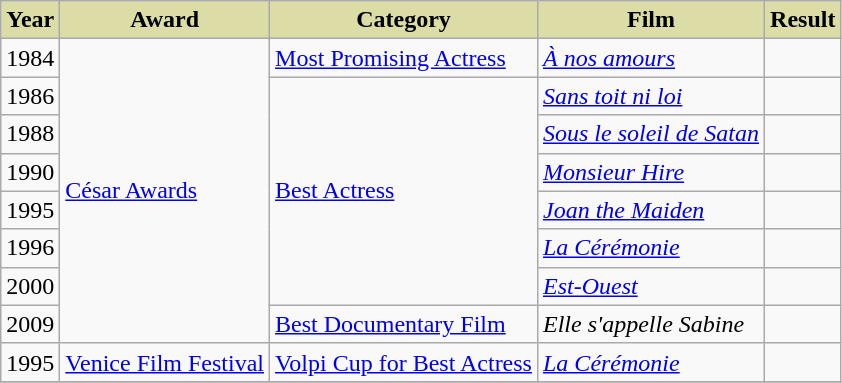<table class="wikitable centre">
<tr>
<th ! align="center" style="background: #DCDCA7;">Year</th>
<th ! align="center" style="background: #DCDCA7;">Award</th>
<th ! align="center" style="background: #DCDCA7;">Category</th>
<th ! align="center" style="background: #DCDCA7;">Film</th>
<th ! align="center" style="background: #DCDCA7;">Result</th>
</tr>
<tr>
<td>1984</td>
<td rowspan="8"><a href='#'>César Awards</a></td>
<td><a href='#'>Most Promising Actress</a></td>
<td><em><a href='#'>À nos amours</a></em></td>
<td></td>
</tr>
<tr>
<td>1986</td>
<td rowspan="6"><a href='#'>Best Actress</a></td>
<td><em><a href='#'>Sans toit ni loi</a></em></td>
<td></td>
</tr>
<tr>
<td>1988</td>
<td><em><a href='#'>Sous le soleil de Satan</a></em></td>
<td></td>
</tr>
<tr>
<td>1990</td>
<td><em><a href='#'>Monsieur Hire</a></em></td>
<td></td>
</tr>
<tr>
<td>1995</td>
<td><em><a href='#'>Joan the Maiden</a></em></td>
<td></td>
</tr>
<tr>
<td>1996</td>
<td><em><a href='#'>La Cérémonie</a></em></td>
<td></td>
</tr>
<tr>
<td>2000</td>
<td><em><a href='#'>Est-Ouest</a></em></td>
<td></td>
</tr>
<tr>
<td>2009</td>
<td><a href='#'>Best Documentary Film</a></td>
<td><em>Elle s'appelle Sabine</em></td>
<td></td>
</tr>
<tr>
<td>1995</td>
<td><a href='#'>Venice Film Festival</a></td>
<td><a href='#'>Volpi Cup for Best Actress</a></td>
<td><em><a href='#'>La Cérémonie</a></em></td>
<td></td>
</tr>
<tr>
</tr>
</table>
